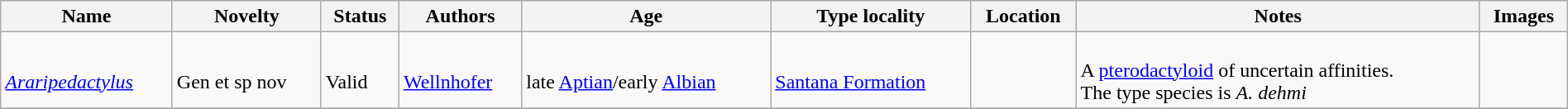<table class="wikitable sortable" align="center" width="100%">
<tr>
<th>Name</th>
<th>Novelty</th>
<th>Status</th>
<th>Authors</th>
<th>Age</th>
<th>Type locality</th>
<th>Location</th>
<th>Notes</th>
<th>Images</th>
</tr>
<tr>
<td><br><em><a href='#'>Araripedactylus</a></em></td>
<td><br>Gen et sp nov</td>
<td><br>Valid</td>
<td><br><a href='#'>Wellnhofer</a></td>
<td><br>late <a href='#'>Aptian</a>/early <a href='#'>Albian</a></td>
<td><br><a href='#'>Santana Formation</a></td>
<td><br></td>
<td><br>A <a href='#'>pterodactyloid</a> of uncertain affinities.<br>The type species is <em>A. dehmi</em></td>
<td></td>
</tr>
<tr>
</tr>
</table>
